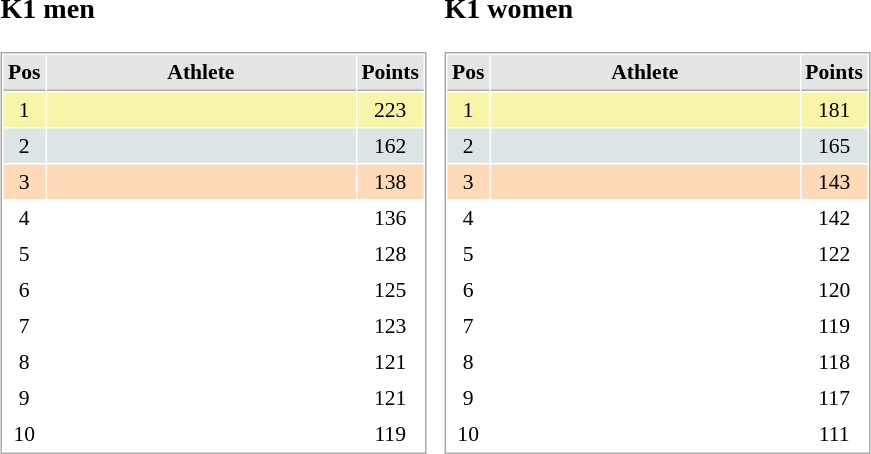<table border="0" cellspacing="10">
<tr>
<td><br><h3>K1 men</h3><table cellspacing="1" cellpadding="3" style="border:1px solid #AAAAAA;font-size:90%">
<tr bgcolor="#E4E4E4">
<th style="border-bottom:1px solid #AAAAAA" width=10>Pos</th>
<th style="border-bottom:1px solid #AAAAAA" width=200>Athlete</th>
<th style="border-bottom:1px solid #AAAAAA" width=20>Points</th>
</tr>
<tr align="center"  bgcolor="#F7F6A8">
<td>1</td>
<td align="left"></td>
<td>223</td>
</tr>
<tr align="center"  bgcolor="#DCE5E5">
<td>2</td>
<td align="left"></td>
<td>162</td>
</tr>
<tr align="center" bgcolor="#FFDAB9">
<td>3</td>
<td align="left"></td>
<td>138</td>
</tr>
<tr align="center">
<td>4</td>
<td align="left"></td>
<td>136</td>
</tr>
<tr align="center">
<td>5</td>
<td align="left"></td>
<td>128</td>
</tr>
<tr align="center">
<td>6</td>
<td align="left"></td>
<td>125</td>
</tr>
<tr align="center">
<td>7</td>
<td align="left"></td>
<td>123</td>
</tr>
<tr align="center">
<td>8</td>
<td align="left"></td>
<td>121</td>
</tr>
<tr align="center">
<td>9</td>
<td align="left"></td>
<td>121</td>
</tr>
<tr align="center">
<td>10</td>
<td align="left"></td>
<td>119</td>
</tr>
</table>
</td>
<td><br><h3>K1 women</h3><table cellspacing="1" cellpadding="3" style="border:1px solid #AAAAAA;font-size:90%">
<tr bgcolor="#E4E4E4">
<th style="border-bottom:1px solid #AAAAAA" width=10>Pos</th>
<th style="border-bottom:1px solid #AAAAAA" width=200>Athlete</th>
<th style="border-bottom:1px solid #AAAAAA" width=20>Points</th>
</tr>
<tr align="center"  bgcolor="#F7F6A8">
<td>1</td>
<td align="left"></td>
<td>181</td>
</tr>
<tr align="center"  bgcolor="#DCE5E5">
<td>2</td>
<td align="left"></td>
<td>165</td>
</tr>
<tr align="center" bgcolor="#FFDAB9">
<td>3</td>
<td align="left"></td>
<td>143</td>
</tr>
<tr align="center">
<td>4</td>
<td align="left"></td>
<td>142</td>
</tr>
<tr align="center">
<td>5</td>
<td align="left"></td>
<td>122</td>
</tr>
<tr align="center">
<td>6</td>
<td align="left"></td>
<td>120</td>
</tr>
<tr align="center">
<td>7</td>
<td align="left"></td>
<td>119</td>
</tr>
<tr align="center">
<td>8</td>
<td align="left"></td>
<td>118</td>
</tr>
<tr align="center">
<td>9</td>
<td align="left"></td>
<td>117</td>
</tr>
<tr align="center">
<td>10</td>
<td align="left"></td>
<td>111</td>
</tr>
</table>
</td>
</tr>
</table>
